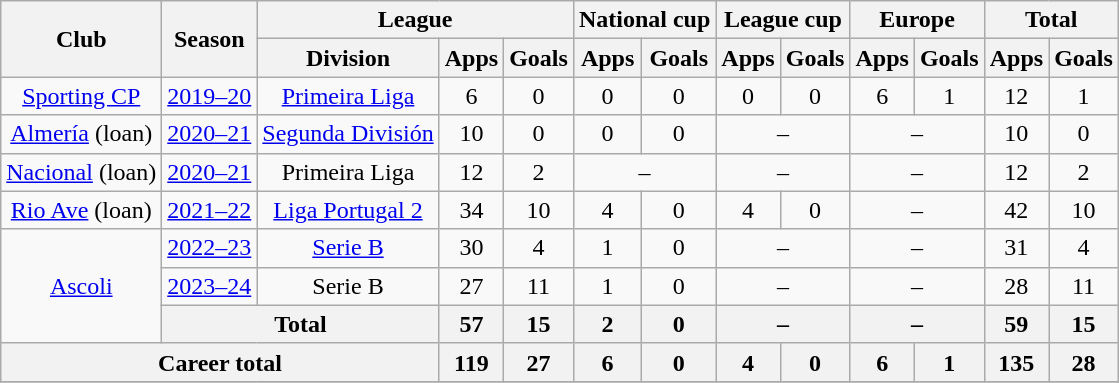<table class="wikitable" style="text-align: center;">
<tr>
<th rowspan=2>Club</th>
<th rowspan=2>Season</th>
<th colspan=3>League</th>
<th colspan=2>National cup</th>
<th colspan=2>League cup</th>
<th colspan=2>Europe</th>
<th colspan=2>Total</th>
</tr>
<tr>
<th>Division</th>
<th>Apps</th>
<th>Goals</th>
<th>Apps</th>
<th>Goals</th>
<th>Apps</th>
<th>Goals</th>
<th>Apps</th>
<th>Goals</th>
<th>Apps</th>
<th>Goals</th>
</tr>
<tr>
<td><a href='#'>Sporting CP</a></td>
<td><a href='#'>2019–20</a></td>
<td><a href='#'>Primeira Liga</a></td>
<td>6</td>
<td>0</td>
<td>0</td>
<td>0</td>
<td>0</td>
<td>0</td>
<td>6</td>
<td>1</td>
<td>12</td>
<td>1</td>
</tr>
<tr>
<td><a href='#'>Almería</a> (loan)</td>
<td><a href='#'>2020–21</a></td>
<td><a href='#'>Segunda División</a></td>
<td>10</td>
<td>0</td>
<td>0</td>
<td>0</td>
<td colspan="2">–</td>
<td colspan="2">–</td>
<td>10</td>
<td>0</td>
</tr>
<tr>
<td><a href='#'>Nacional</a> (loan)</td>
<td><a href='#'>2020–21</a></td>
<td>Primeira Liga</td>
<td>12</td>
<td>2</td>
<td colspan="2">–</td>
<td colspan="2">–</td>
<td colspan="2">–</td>
<td>12</td>
<td>2</td>
</tr>
<tr>
<td><a href='#'>Rio Ave</a> (loan)</td>
<td><a href='#'>2021–22</a></td>
<td><a href='#'>Liga Portugal 2</a></td>
<td>34</td>
<td>10</td>
<td>4</td>
<td>0</td>
<td>4</td>
<td>0</td>
<td colspan="2">–</td>
<td>42</td>
<td>10</td>
</tr>
<tr>
<td rowspan="3"><a href='#'>Ascoli</a></td>
<td><a href='#'>2022–23</a></td>
<td><a href='#'>Serie B</a></td>
<td>30</td>
<td>4</td>
<td>1</td>
<td>0</td>
<td colspan="2">–</td>
<td colspan="2">–</td>
<td>31</td>
<td>4</td>
</tr>
<tr>
<td><a href='#'>2023–24</a></td>
<td>Serie B</td>
<td>27</td>
<td>11</td>
<td>1</td>
<td>0</td>
<td colspan="2">–</td>
<td colspan="2">–</td>
<td>28</td>
<td>11</td>
</tr>
<tr>
<th colspan="2">Total</th>
<th>57</th>
<th>15</th>
<th>2</th>
<th>0</th>
<th colspan="2">–</th>
<th colspan="2">–</th>
<th>59</th>
<th>15</th>
</tr>
<tr>
<th colspan="3">Career total</th>
<th>119</th>
<th>27</th>
<th>6</th>
<th>0</th>
<th>4</th>
<th>0</th>
<th>6</th>
<th>1</th>
<th>135</th>
<th>28</th>
</tr>
<tr>
</tr>
</table>
